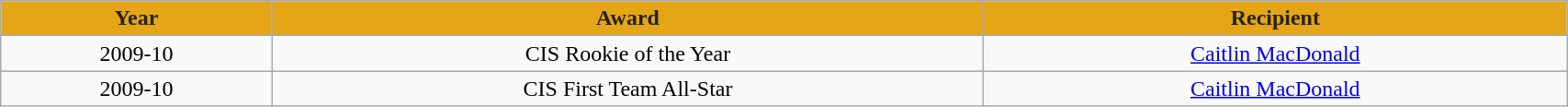<table class="wikitable" width="90%">
<tr align="center"  style="background:#e4a616;color:#272223;">
<td><strong>Year</strong></td>
<td><strong>Award</strong></td>
<td><strong>Recipient</strong></td>
</tr>
<tr align="center" bgcolor="">
<td>2009-10</td>
<td>CIS Rookie of the Year</td>
<td><a href='#'>Caitlin MacDonald</a><br></td>
</tr>
<tr align="center" bgcolor="">
<td>2009-10</td>
<td>CIS First Team All-Star</td>
<td><a href='#'>Caitlin MacDonald</a></td>
</tr>
</table>
